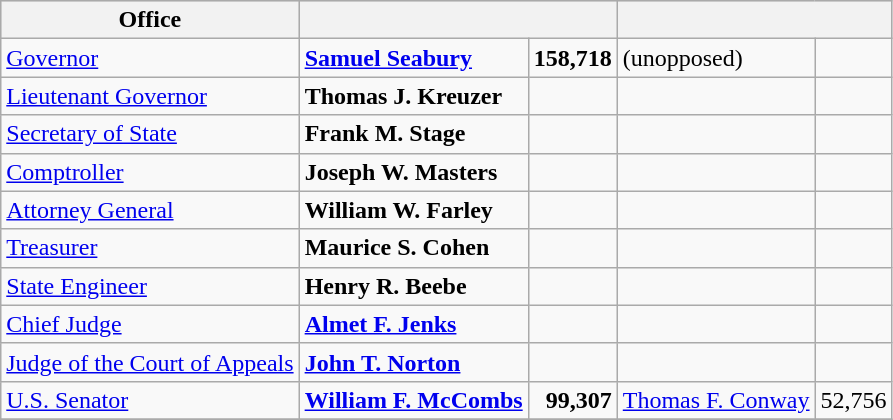<table class=wikitable>
<tr bgcolor=lightgrey>
<th>Office</th>
<th colspan="2"></th>
<th colspan="2"></th>
</tr>
<tr>
<td><a href='#'>Governor</a></td>
<td><strong><a href='#'>Samuel Seabury</a></strong></td>
<td align="right"><strong>158,718</strong></td>
<td>(unopposed)</td>
<td align="right"></td>
</tr>
<tr>
<td><a href='#'>Lieutenant Governor</a></td>
<td><strong>Thomas J. Kreuzer</strong></td>
<td align="right"></td>
<td></td>
<td align="right"></td>
</tr>
<tr>
<td><a href='#'>Secretary of State</a></td>
<td><strong>Frank M. Stage</strong></td>
<td align="right"></td>
<td></td>
<td align="right"></td>
</tr>
<tr>
<td><a href='#'>Comptroller</a></td>
<td><strong>Joseph W. Masters</strong></td>
<td align="right"></td>
<td></td>
<td align="right"></td>
</tr>
<tr>
<td><a href='#'>Attorney General</a></td>
<td><strong>William W. Farley</strong></td>
<td align="right"></td>
<td></td>
<td align="right"></td>
</tr>
<tr>
<td><a href='#'>Treasurer</a></td>
<td><strong>Maurice S. Cohen</strong></td>
<td align="right"></td>
<td></td>
<td align="right"></td>
</tr>
<tr>
<td><a href='#'>State Engineer</a></td>
<td><strong>Henry R. Beebe</strong></td>
<td align="right"></td>
<td></td>
<td align="right"></td>
</tr>
<tr>
<td><a href='#'>Chief Judge</a></td>
<td><strong><a href='#'>Almet F. Jenks</a></strong></td>
<td align="right"></td>
<td></td>
<td align="right"></td>
</tr>
<tr>
<td><a href='#'>Judge of the Court of Appeals</a></td>
<td><strong><a href='#'>John T. Norton</a></strong></td>
<td align="right"></td>
<td></td>
<td align="right"></td>
</tr>
<tr>
<td><a href='#'>U.S. Senator</a></td>
<td><strong><a href='#'>William F. McCombs</a></strong></td>
<td align="right"><strong>99,307</strong></td>
<td><a href='#'>Thomas F. Conway</a></td>
<td align="right">52,756</td>
</tr>
<tr>
</tr>
</table>
